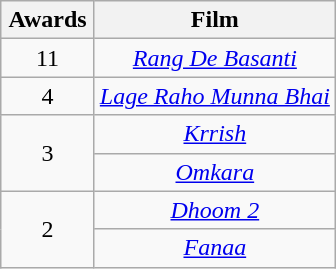<table class="wikitable plainrowheaders" style="text-align:center;">
<tr>
<th scope="col" style="width:55px;">Awards</th>
<th scope="col" style="text-align:center;">Film</th>
</tr>
<tr>
<td scope="row" style="text-align:center">11</td>
<td><em><a href='#'>Rang De Basanti</a></em></td>
</tr>
<tr>
<td scope="row" style="text-align:center">4</td>
<td><em><a href='#'>Lage Raho Munna Bhai</a></em></td>
</tr>
<tr>
<td rowspan="2" scope="row" style="text-align:center;">3</td>
<td><em><a href='#'>Krrish</a></em></td>
</tr>
<tr>
<td><a href='#'><em>Omkara</em></a></td>
</tr>
<tr>
<td rowspan="2">2</td>
<td><em><a href='#'>Dhoom 2</a></em></td>
</tr>
<tr>
<td><a href='#'><em>Fanaa</em></a></td>
</tr>
</table>
